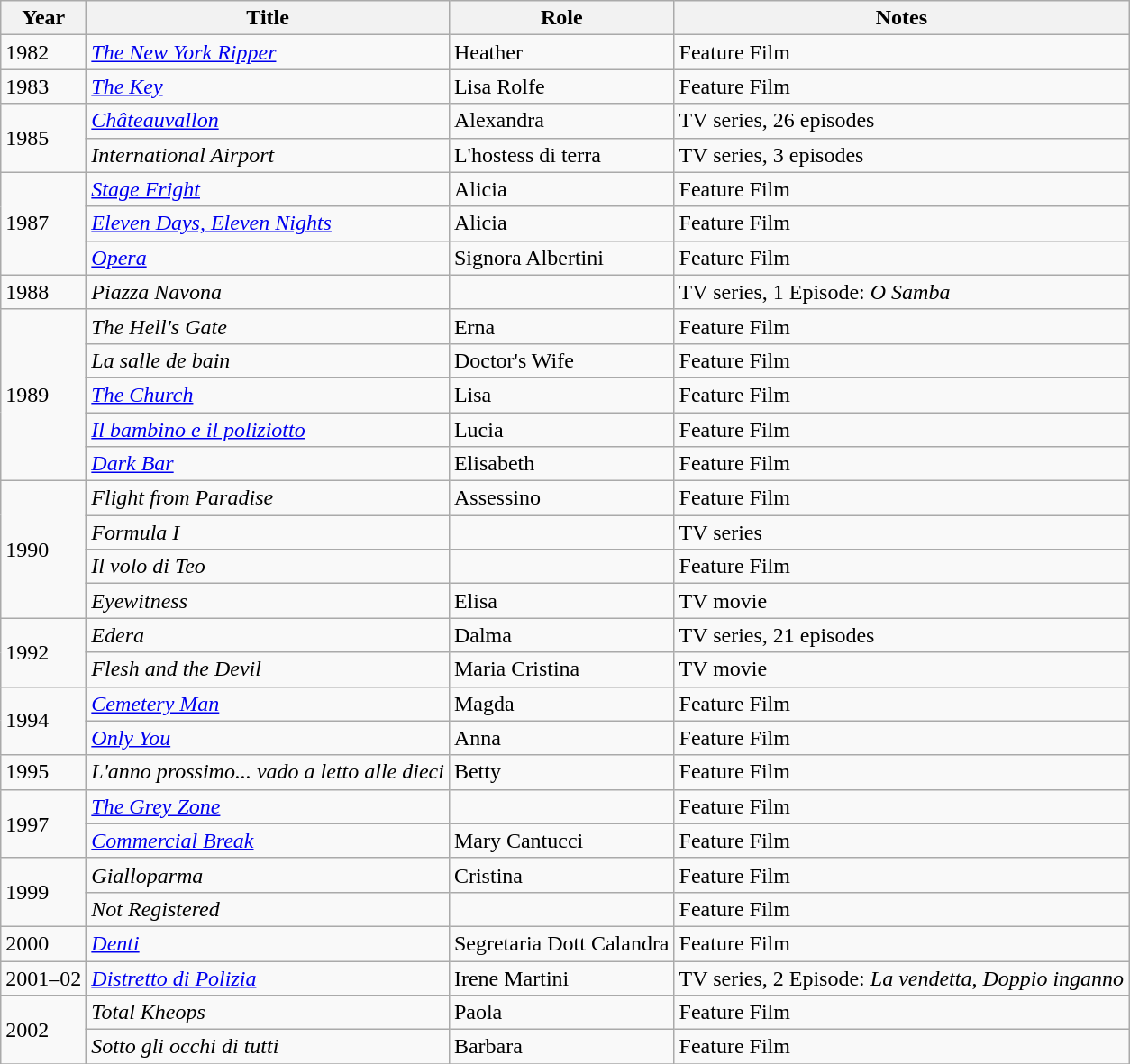<table class="wikitable sortable">
<tr>
<th>Year</th>
<th>Title</th>
<th>Role</th>
<th class="unsortable">Notes</th>
</tr>
<tr>
<td>1982</td>
<td><em><a href='#'>The New York Ripper</a></em></td>
<td>Heather</td>
<td>Feature Film</td>
</tr>
<tr>
<td>1983</td>
<td><em><a href='#'>The Key</a></em></td>
<td>Lisa Rolfe</td>
<td>Feature Film</td>
</tr>
<tr>
<td rowspan="2">1985</td>
<td><em><a href='#'>Châteauvallon</a></em></td>
<td>Alexandra</td>
<td>TV series, 26 episodes</td>
</tr>
<tr>
<td><em>International Airport</em></td>
<td>L'hostess di terra</td>
<td>TV series, 3 episodes</td>
</tr>
<tr>
<td rowspan="3">1987</td>
<td><em><a href='#'>Stage Fright</a></em></td>
<td>Alicia</td>
<td>Feature Film</td>
</tr>
<tr>
<td><em><a href='#'>Eleven Days, Eleven Nights</a></em></td>
<td>Alicia</td>
<td>Feature Film</td>
</tr>
<tr>
<td><em><a href='#'>Opera</a></em></td>
<td>Signora Albertini</td>
<td>Feature Film</td>
</tr>
<tr>
<td rowspan="1">1988</td>
<td><em>Piazza Navona</em></td>
<td></td>
<td>TV series, 1 Episode: <em>O Samba</em></td>
</tr>
<tr>
<td rowspan="5">1989</td>
<td><em>The Hell's Gate</em></td>
<td>Erna</td>
<td>Feature Film</td>
</tr>
<tr>
<td><em>La salle de bain</em></td>
<td>Doctor's Wife</td>
<td>Feature Film</td>
</tr>
<tr>
<td><em><a href='#'>The Church</a></em></td>
<td>Lisa</td>
<td>Feature Film</td>
</tr>
<tr>
<td><em><a href='#'>Il bambino e il poliziotto</a></em></td>
<td>Lucia</td>
<td>Feature Film</td>
</tr>
<tr>
<td><em><a href='#'>Dark Bar</a></em></td>
<td>Elisabeth</td>
<td>Feature Film</td>
</tr>
<tr>
<td rowspan="4">1990</td>
<td><em>Flight from Paradise</em></td>
<td>Assessino</td>
<td>Feature Film</td>
</tr>
<tr>
<td><em>Formula I</em></td>
<td></td>
<td>TV series</td>
</tr>
<tr>
<td><em>Il volo di Teo</em></td>
<td></td>
<td>Feature Film</td>
</tr>
<tr>
<td><em>Eyewitness</em></td>
<td>Elisa</td>
<td>TV movie</td>
</tr>
<tr>
<td rowspan="2">1992</td>
<td><em>Edera</em></td>
<td>Dalma</td>
<td>TV series, 21 episodes</td>
</tr>
<tr>
<td><em>Flesh and the Devil</em></td>
<td>Maria Cristina</td>
<td>TV movie</td>
</tr>
<tr>
<td rowspan="2">1994</td>
<td><em><a href='#'>Cemetery Man</a></em></td>
<td>Magda</td>
<td>Feature Film</td>
</tr>
<tr>
<td><em><a href='#'>Only You</a></em></td>
<td>Anna</td>
<td>Feature Film</td>
</tr>
<tr>
<td>1995</td>
<td><em>L'anno prossimo... vado a letto alle dieci</em></td>
<td>Betty</td>
<td>Feature Film</td>
</tr>
<tr>
<td rowspan="2">1997</td>
<td><em><a href='#'>The Grey Zone</a></em></td>
<td></td>
<td>Feature Film</td>
</tr>
<tr>
<td><em><a href='#'>Commercial Break</a></em></td>
<td>Mary Cantucci</td>
<td>Feature Film</td>
</tr>
<tr>
<td rowspan="2">1999</td>
<td><em>Gialloparma</em></td>
<td>Cristina</td>
<td>Feature Film</td>
</tr>
<tr>
<td><em>Not Registered </em></td>
<td></td>
<td>Feature Film</td>
</tr>
<tr>
<td>2000</td>
<td><em><a href='#'>Denti</a></em></td>
<td>Segretaria Dott Calandra</td>
<td>Feature Film</td>
</tr>
<tr>
<td>2001–02</td>
<td><em><a href='#'>Distretto di Polizia</a></em></td>
<td>Irene Martini</td>
<td>TV series, 2 Episode: <em>La vendetta</em>, <em>Doppio inganno</em></td>
</tr>
<tr>
<td rowspan="2">2002</td>
<td><em>Total Kheops</em></td>
<td>Paola</td>
<td>Feature Film</td>
</tr>
<tr>
<td><em>Sotto gli occhi di tutti</em></td>
<td>Barbara</td>
<td>Feature Film</td>
</tr>
<tr>
</tr>
</table>
